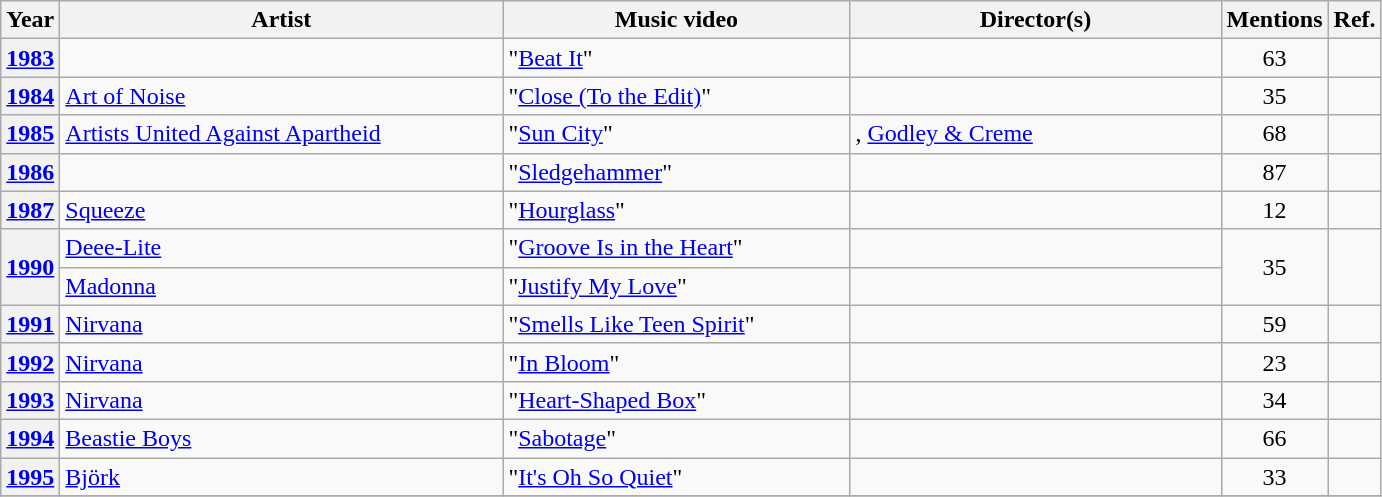<table class="wikitable plainrowheaders sortable">
<tr>
<th scope="col">Year</th>
<th scope="col" style="width:18em;">Artist</th>
<th scope="col" style="width:14em;">Music video</th>
<th scope="col" style="width:15em;">Director(s)</th>
<th scope="col">Mentions</th>
<th scope="col" class="unsortable">Ref.</th>
</tr>
<tr>
<th scope="row" style="text-align:center;"><a href='#'>1983</a></th>
<td></td>
<td>"<a href='#'>Beat It</a>"</td>
<td></td>
<td align="center">63</td>
<td align="center"></td>
</tr>
<tr>
<th scope="row" style="text-align:center;"><a href='#'>1984</a></th>
<td><a href='#'>Art of Noise</a></td>
<td>"<a href='#'>Close (To the Edit)</a>"</td>
<td></td>
<td align="center">35</td>
<td align="center"></td>
</tr>
<tr>
<th scope="row" style="text-align:center;"><a href='#'>1985</a></th>
<td><a href='#'>Artists United Against Apartheid</a></td>
<td>"<a href='#'>Sun City</a>"</td>
<td>, <a href='#'>Godley & Creme</a></td>
<td align="center">68</td>
<td align="center"></td>
</tr>
<tr>
<th scope="row" style="text-align:center;"><a href='#'>1986</a></th>
<td></td>
<td>"<a href='#'>Sledgehammer</a>"</td>
<td></td>
<td align="center">87</td>
<td align="center"></td>
</tr>
<tr>
<th scope="row" style="text-align:center;"><a href='#'>1987</a></th>
<td><a href='#'>Squeeze</a></td>
<td>"<a href='#'>Hourglass</a>"</td>
<td></td>
<td align="center">12</td>
<td align="center"></td>
</tr>
<tr>
<th scope="row" style="text-align:center;" rowspan="2"><a href='#'>1990</a></th>
<td><a href='#'>Deee-Lite</a></td>
<td>"<a href='#'>Groove Is in the Heart</a>"</td>
<td></td>
<td align="center" rowspan="2">35</td>
<td align="center" rowspan="2"></td>
</tr>
<tr>
<td><a href='#'>Madonna</a></td>
<td>"<a href='#'>Justify My Love</a>"</td>
<td></td>
</tr>
<tr>
<th scope="row" style="text-align:center;"><a href='#'>1991</a></th>
<td><a href='#'>Nirvana</a></td>
<td>"<a href='#'>Smells Like Teen Spirit</a>"</td>
<td></td>
<td align="center">59</td>
<td align="center"></td>
</tr>
<tr>
<th scope="row" style="text-align:center;"><a href='#'>1992</a></th>
<td><a href='#'>Nirvana</a></td>
<td>"<a href='#'>In Bloom</a>"</td>
<td></td>
<td align="center">23</td>
<td align="center"></td>
</tr>
<tr>
<th scope="row" style="text-align:center;"><a href='#'>1993</a></th>
<td><a href='#'>Nirvana</a></td>
<td>"<a href='#'>Heart-Shaped Box</a>"</td>
<td></td>
<td align="center">34</td>
<td align="center"></td>
</tr>
<tr>
<th scope="row" style="text-align:center;"><a href='#'>1994</a></th>
<td><a href='#'>Beastie Boys</a></td>
<td>"<a href='#'>Sabotage</a>"</td>
<td></td>
<td align="center">66</td>
<td align="center"></td>
</tr>
<tr>
<th scope="row" style="text-align:center;"><a href='#'>1995</a></th>
<td><a href='#'>Björk</a></td>
<td>"<a href='#'>It's Oh So Quiet</a>"</td>
<td></td>
<td align="center">33</td>
<td align="center"></td>
</tr>
<tr>
</tr>
</table>
